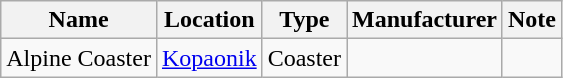<table class="wikitable sortable">
<tr>
<th>Name</th>
<th>Location</th>
<th>Type</th>
<th>Manufacturer</th>
<th>Note</th>
</tr>
<tr>
<td>Alpine Coaster</td>
<td><a href='#'>Kopaonik</a></td>
<td>Coaster</td>
<td></td>
<td></td>
</tr>
</table>
